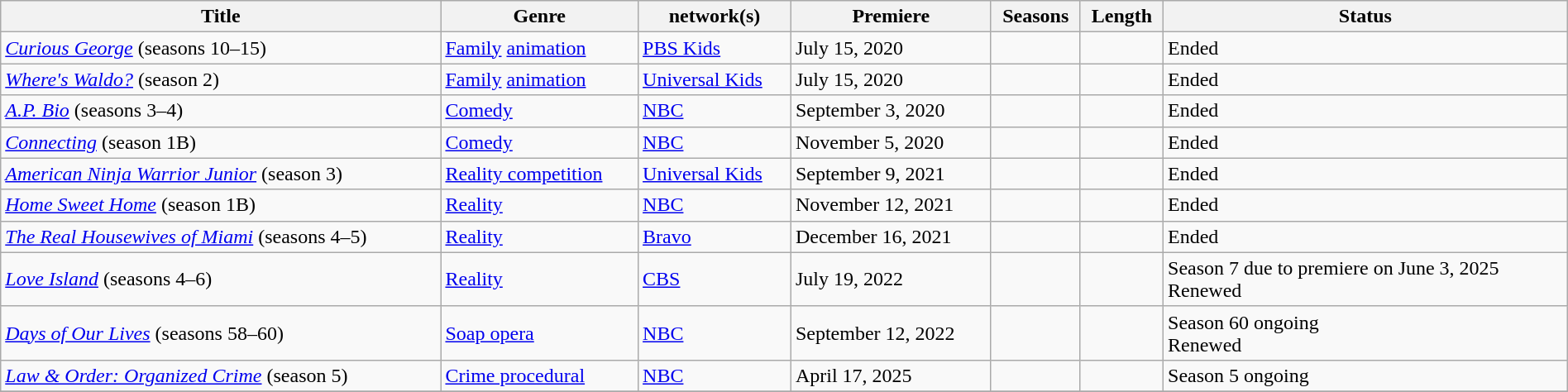<table class="wikitable sortable" style="width:100%;">
<tr>
<th>Title</th>
<th>Genre</th>
<th> network(s)</th>
<th>Premiere</th>
<th>Seasons</th>
<th>Length</th>
<th>Status</th>
</tr>
<tr>
<td><em><a href='#'>Curious George</a></em> (seasons 10–15)</td>
<td><a href='#'>Family</a> <a href='#'>animation</a></td>
<td><a href='#'>PBS Kids</a></td>
<td>July 15, 2020</td>
<td></td>
<td></td>
<td>Ended</td>
</tr>
<tr>
<td><em><a href='#'>Where's Waldo?</a></em> (season 2)</td>
<td><a href='#'>Family</a> <a href='#'>animation</a></td>
<td><a href='#'>Universal Kids</a></td>
<td>July 15, 2020</td>
<td></td>
<td></td>
<td>Ended</td>
</tr>
<tr>
<td><em><a href='#'>A.P. Bio</a></em> (seasons 3–4)</td>
<td><a href='#'>Comedy</a></td>
<td><a href='#'>NBC</a></td>
<td>September 3, 2020</td>
<td></td>
<td></td>
<td>Ended</td>
</tr>
<tr>
<td><em><a href='#'>Connecting</a></em> (season 1B)</td>
<td><a href='#'>Comedy</a></td>
<td><a href='#'>NBC</a></td>
<td>November 5, 2020</td>
<td></td>
<td></td>
<td>Ended</td>
</tr>
<tr>
<td><em><a href='#'>American Ninja Warrior Junior</a></em> (season 3)</td>
<td><a href='#'>Reality competition</a></td>
<td><a href='#'>Universal Kids</a></td>
<td>September 9, 2021</td>
<td></td>
<td></td>
<td>Ended</td>
</tr>
<tr>
<td><em><a href='#'>Home Sweet Home</a></em> (season 1B)</td>
<td><a href='#'>Reality</a></td>
<td><a href='#'>NBC</a></td>
<td>November 12, 2021</td>
<td></td>
<td></td>
<td>Ended</td>
</tr>
<tr>
<td><em><a href='#'>The Real Housewives of Miami</a></em> (seasons 4–5)</td>
<td><a href='#'>Reality</a></td>
<td><a href='#'>Bravo</a></td>
<td>December 16, 2021</td>
<td></td>
<td></td>
<td>Ended</td>
</tr>
<tr>
<td><em><a href='#'>Love Island</a></em> (seasons 4–6)</td>
<td><a href='#'>Reality</a></td>
<td><a href='#'>CBS</a></td>
<td>July 19, 2022</td>
<td></td>
<td></td>
<td>Season 7 due to premiere on June 3, 2025<br>Renewed</td>
</tr>
<tr>
<td><em><a href='#'>Days of Our Lives</a></em> (seasons 58–60)</td>
<td><a href='#'>Soap opera</a></td>
<td><a href='#'>NBC</a></td>
<td>September 12, 2022</td>
<td></td>
<td></td>
<td>Season 60 ongoing<br>Renewed</td>
</tr>
<tr>
<td><em><a href='#'>Law & Order: Organized Crime</a></em> (season 5)</td>
<td><a href='#'>Crime procedural</a></td>
<td><a href='#'>NBC</a></td>
<td>April 17, 2025</td>
<td></td>
<td></td>
<td>Season 5 ongoing</td>
</tr>
<tr>
</tr>
</table>
